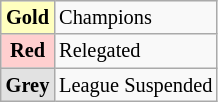<table class="wikitable plainrowheaders" style="font-size:85%">
<tr>
<th scope="row" style="background:#ffffbf;">Gold</th>
<td>Champions</td>
</tr>
<tr>
<th scope="row" style="background:#ffcfcf;">Red</th>
<td>Relegated</td>
</tr>
<tr>
<th scope="row" style="background:#e2e2e2;">Grey</th>
<td>League Suspended</td>
</tr>
</table>
